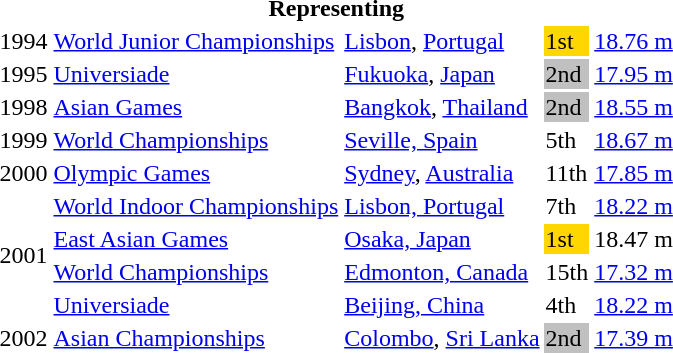<table>
<tr>
<th colspan="5">Representing </th>
</tr>
<tr>
<td>1994</td>
<td><a href='#'>World Junior Championships</a></td>
<td><a href='#'>Lisbon</a>, <a href='#'>Portugal</a></td>
<td bgcolor="gold">1st</td>
<td><a href='#'>18.76 m</a></td>
</tr>
<tr>
<td>1995</td>
<td><a href='#'>Universiade</a></td>
<td><a href='#'>Fukuoka</a>, <a href='#'>Japan</a></td>
<td bgcolor="silver">2nd</td>
<td><a href='#'>17.95 m</a></td>
</tr>
<tr>
<td>1998</td>
<td><a href='#'>Asian Games</a></td>
<td><a href='#'>Bangkok</a>, <a href='#'>Thailand</a></td>
<td bgcolor="silver">2nd</td>
<td><a href='#'>18.55 m</a></td>
</tr>
<tr>
<td>1999</td>
<td><a href='#'>World Championships</a></td>
<td><a href='#'>Seville, Spain</a></td>
<td>5th</td>
<td><a href='#'>18.67 m</a></td>
</tr>
<tr>
<td>2000</td>
<td><a href='#'>Olympic Games</a></td>
<td><a href='#'>Sydney</a>, <a href='#'>Australia</a></td>
<td>11th</td>
<td><a href='#'>17.85 m</a></td>
</tr>
<tr>
<td rowspan=4>2001</td>
<td><a href='#'>World Indoor Championships</a></td>
<td><a href='#'>Lisbon, Portugal</a></td>
<td>7th</td>
<td><a href='#'>18.22 m</a></td>
</tr>
<tr>
<td><a href='#'>East Asian Games</a></td>
<td><a href='#'>Osaka, Japan</a></td>
<td bgcolor="gold">1st</td>
<td>18.47 m</td>
</tr>
<tr>
<td><a href='#'>World Championships</a></td>
<td><a href='#'>Edmonton, Canada</a></td>
<td>15th</td>
<td><a href='#'>17.32 m</a></td>
</tr>
<tr>
<td><a href='#'>Universiade</a></td>
<td><a href='#'>Beijing, China</a></td>
<td>4th</td>
<td><a href='#'>18.22 m</a></td>
</tr>
<tr>
<td>2002</td>
<td><a href='#'>Asian Championships</a></td>
<td><a href='#'>Colombo</a>, <a href='#'>Sri Lanka</a></td>
<td bgcolor="silver">2nd</td>
<td><a href='#'>17.39 m</a></td>
</tr>
</table>
